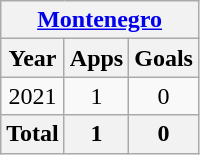<table class="wikitable" style="text-align:center">
<tr>
<th colspan=3><a href='#'>Montenegro</a></th>
</tr>
<tr>
<th>Year</th>
<th>Apps</th>
<th>Goals</th>
</tr>
<tr>
<td>2021</td>
<td>1</td>
<td>0</td>
</tr>
<tr>
<th>Total</th>
<th>1</th>
<th>0</th>
</tr>
</table>
